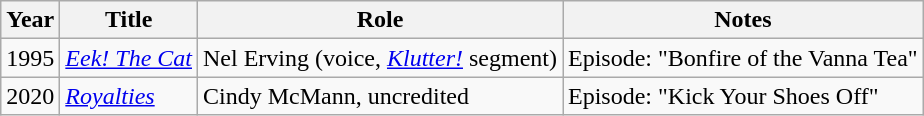<table class="wikitable sortable">
<tr>
<th>Year</th>
<th>Title</th>
<th>Role</th>
<th class="unsortable">Notes</th>
</tr>
<tr>
<td>1995</td>
<td><em><a href='#'>Eek! The Cat</a></em></td>
<td>Nel Erving (voice, <em><a href='#'>Klutter!</a></em> segment)</td>
<td>Episode: "Bonfire of the Vanna Tea"</td>
</tr>
<tr>
<td>2020</td>
<td><em><a href='#'>Royalties</a></em></td>
<td>Cindy McMann, uncredited</td>
<td>Episode: "Kick Your Shoes Off"</td>
</tr>
</table>
